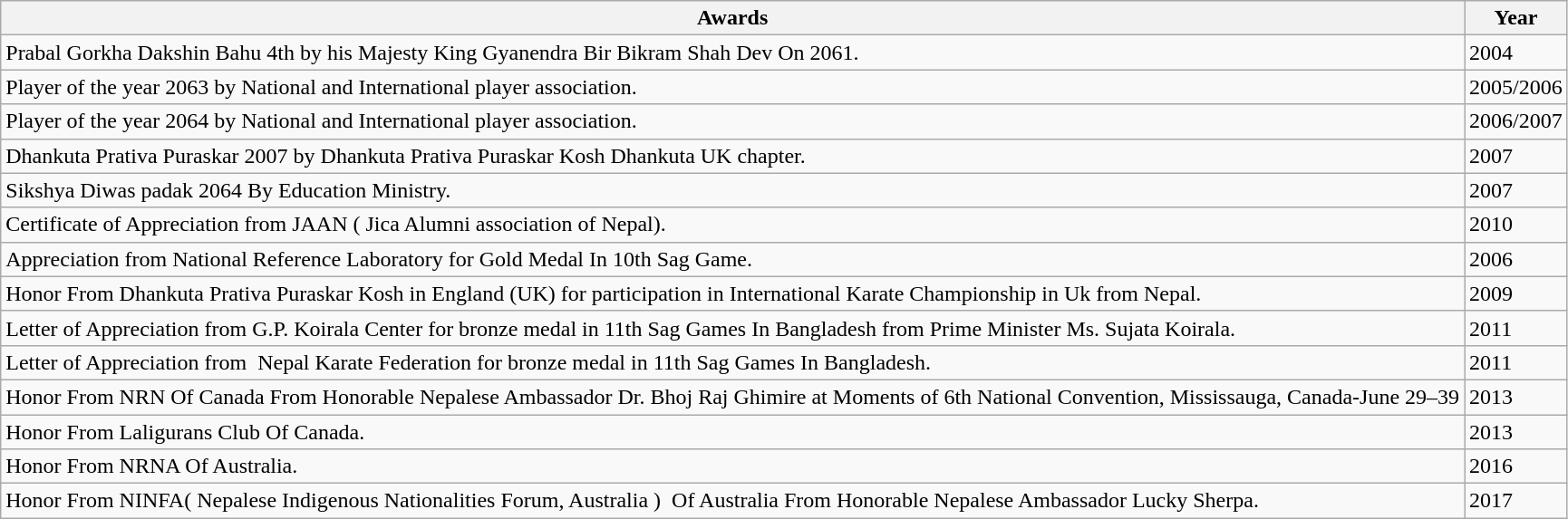<table class="wikitable">
<tr>
<th>Awards</th>
<th>Year</th>
</tr>
<tr>
<td>Prabal Gorkha Dakshin Bahu 4th by his Majesty King Gyanendra Bir Bikram Shah Dev On 2061.</td>
<td>2004</td>
</tr>
<tr>
<td>Player of the year 2063 by National and International player association.</td>
<td>2005/2006</td>
</tr>
<tr>
<td>Player of the year 2064 by National and International player association.</td>
<td>2006/2007</td>
</tr>
<tr>
<td>Dhankuta Prativa Puraskar 2007 by Dhankuta Prativa Puraskar Kosh Dhankuta UK chapter.</td>
<td>2007</td>
</tr>
<tr>
<td>Sikshya Diwas padak 2064 By Education Ministry.</td>
<td>2007</td>
</tr>
<tr>
<td>Certificate of Appreciation from JAAN ( Jica Alumni association of Nepal).</td>
<td>2010</td>
</tr>
<tr>
<td>Appreciation from National Reference Laboratory for Gold Medal In 10th Sag Game.</td>
<td>2006</td>
</tr>
<tr>
<td>Honor From Dhankuta Prativa Puraskar Kosh in England (UK) for participation in International Karate Championship in Uk from Nepal.</td>
<td>2009</td>
</tr>
<tr>
<td>Letter of Appreciation from G.P. Koirala Center for bronze medal in 11th Sag Games In Bangladesh from Prime Minister Ms. Sujata Koirala.  </td>
<td>2011</td>
</tr>
<tr>
<td>Letter of Appreciation from  Nepal Karate Federation for bronze medal in 11th Sag Games In Bangladesh.</td>
<td>2011</td>
</tr>
<tr>
<td>Honor From NRN Of Canada From Honorable Nepalese Ambassador Dr. Bhoj Raj Ghimire at Moments of 6th National Convention, Mississauga, Canada-June 29–39</td>
<td>2013</td>
</tr>
<tr>
<td>Honor From Laligurans Club Of Canada.</td>
<td>2013</td>
</tr>
<tr>
<td>Honor From NRNA Of Australia.</td>
<td>2016</td>
</tr>
<tr>
<td>Honor From NINFA( Nepalese Indigenous Nationalities Forum, Australia )  Of Australia From Honorable Nepalese Ambassador Lucky Sherpa.</td>
<td>2017</td>
</tr>
</table>
